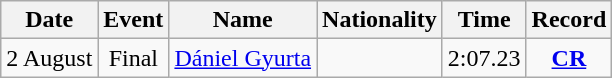<table class="wikitable" style=text-align:center>
<tr>
<th>Date</th>
<th>Event</th>
<th>Name</th>
<th>Nationality</th>
<th>Time</th>
<th>Record</th>
</tr>
<tr>
<td>2 August</td>
<td>Final</td>
<td align=left><a href='#'>Dániel Gyurta</a></td>
<td align=left></td>
<td>2:07.23</td>
<td><strong><a href='#'>CR</a></strong></td>
</tr>
</table>
